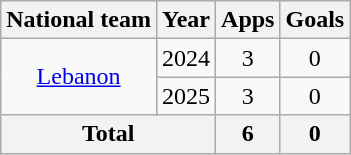<table class="wikitable" style="text-align:center">
<tr>
<th>National team</th>
<th>Year</th>
<th>Apps</th>
<th>Goals</th>
</tr>
<tr>
<td rowspan="2"><a href='#'>Lebanon</a></td>
<td>2024</td>
<td>3</td>
<td>0</td>
</tr>
<tr>
<td>2025</td>
<td>3</td>
<td>0</td>
</tr>
<tr>
<th colspan="2">Total</th>
<th>6</th>
<th>0</th>
</tr>
</table>
